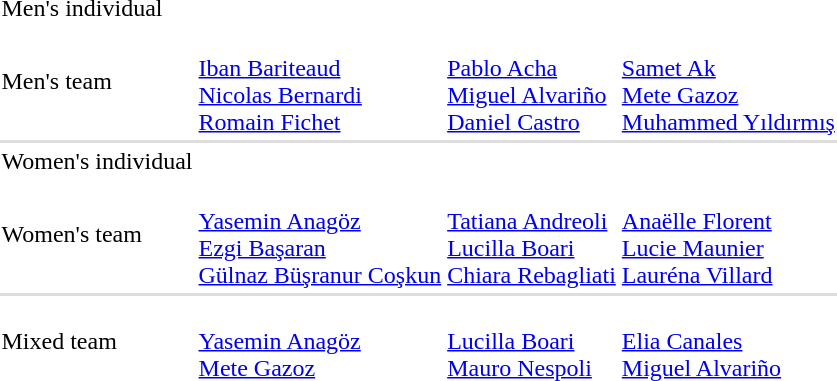<table>
<tr>
<td>Men's individual<br></td>
<td></td>
<td></td>
<td></td>
</tr>
<tr>
<td>Men's team<br></td>
<td><br><a href='#'>Iban Bariteaud</a><br><a href='#'>Nicolas Bernardi</a><br><a href='#'>Romain Fichet</a></td>
<td><br><a href='#'>Pablo Acha</a><br><a href='#'>Miguel Alvariño</a><br><a href='#'>Daniel Castro</a></td>
<td><br><a href='#'>Samet Ak</a><br><a href='#'>Mete Gazoz</a><br><a href='#'>Muhammed Yıldırmış</a></td>
</tr>
<tr bgcolor=#DDDDDD>
<td colspan=7></td>
</tr>
<tr>
<td>Women's individual<br></td>
<td></td>
<td></td>
<td></td>
</tr>
<tr>
<td>Women's team<br></td>
<td><br><a href='#'>Yasemin Anagöz</a><br><a href='#'>Ezgi Başaran</a><br><a href='#'>Gülnaz Büşranur Coşkun</a></td>
<td><br><a href='#'>Tatiana Andreoli</a><br><a href='#'>Lucilla Boari</a><br><a href='#'>Chiara Rebagliati</a></td>
<td><br><a href='#'>Anaëlle Florent</a><br><a href='#'>Lucie Maunier</a><br><a href='#'>Lauréna Villard</a></td>
</tr>
<tr bgcolor=#DDDDDD>
<td colspan=7></td>
</tr>
<tr>
<td>Mixed team<br></td>
<td><br><a href='#'>Yasemin Anagöz</a><br><a href='#'>Mete Gazoz</a></td>
<td><br><a href='#'>Lucilla Boari</a><br><a href='#'>Mauro Nespoli</a></td>
<td><br><a href='#'>Elia Canales</a><br><a href='#'>Miguel Alvariño</a></td>
</tr>
</table>
